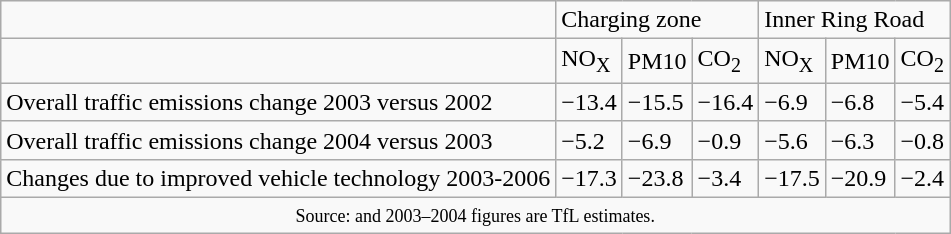<table class="wikitable">
<tr>
<td></td>
<td colspan="3">Charging zone</td>
<td colspan="3">Inner Ring Road</td>
</tr>
<tr>
<td></td>
<td>NO<sub>X</sub></td>
<td>PM10</td>
<td>CO<sub>2</sub></td>
<td>NO<sub>X</sub></td>
<td>PM10</td>
<td>CO<sub>2</sub></td>
</tr>
<tr>
<td>Overall traffic emissions change 2003 versus 2002</td>
<td>−13.4</td>
<td>−15.5</td>
<td>−16.4</td>
<td>−6.9</td>
<td>−6.8</td>
<td>−5.4</td>
</tr>
<tr>
<td>Overall traffic emissions change 2004 versus 2003</td>
<td>−5.2</td>
<td>−6.9</td>
<td>−0.9</td>
<td>−5.6</td>
<td>−6.3</td>
<td>−0.8</td>
</tr>
<tr>
<td>Changes due to improved vehicle technology 2003-2006</td>
<td>−17.3</td>
<td>−23.8</td>
<td>−3.4</td>
<td>−17.5</td>
<td>−20.9</td>
<td>−2.4</td>
</tr>
<tr>
<td colspan="7" style="text-align:center;font-size:90%;"><small>Source:  and  2003–2004 figures are TfL estimates. </small></td>
</tr>
</table>
